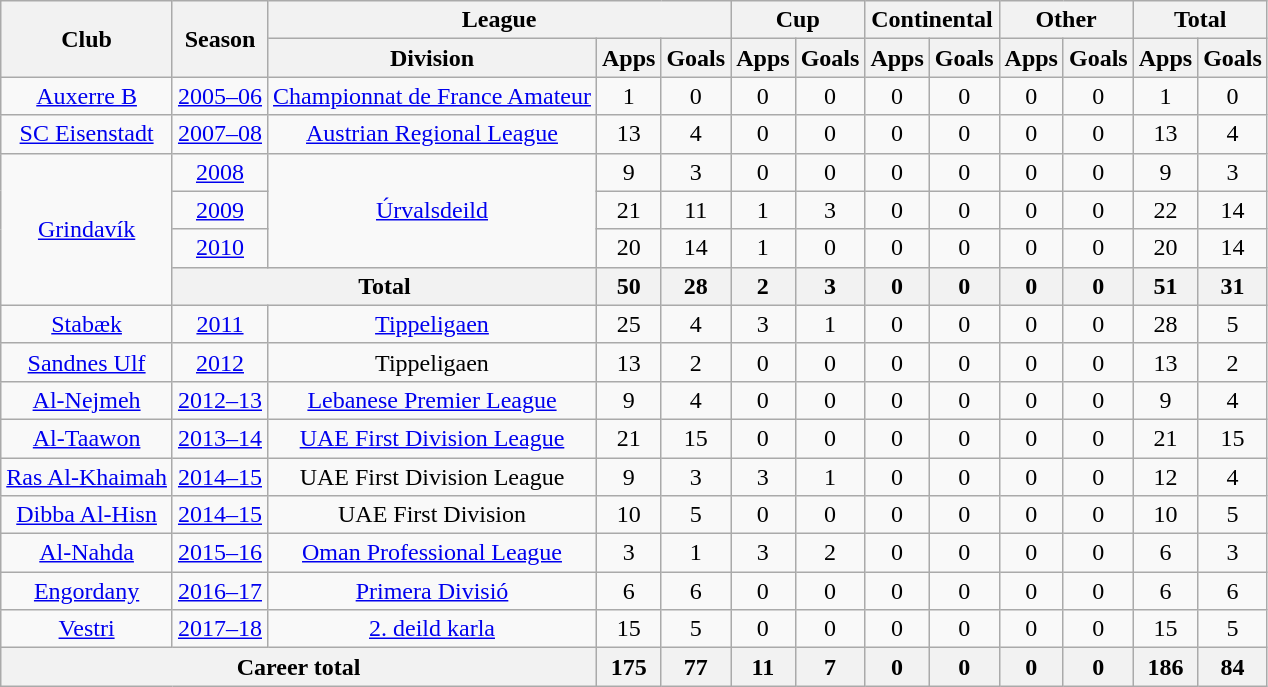<table class="wikitable" style="text-align:center">
<tr>
<th rowspan="2">Club</th>
<th rowspan="2">Season</th>
<th colspan="3">League</th>
<th colspan="2">Cup</th>
<th colspan="2">Continental</th>
<th colspan="2">Other</th>
<th colspan="2">Total</th>
</tr>
<tr>
<th>Division</th>
<th>Apps</th>
<th>Goals</th>
<th>Apps</th>
<th>Goals</th>
<th>Apps</th>
<th>Goals</th>
<th>Apps</th>
<th>Goals</th>
<th>Apps</th>
<th>Goals</th>
</tr>
<tr>
<td><a href='#'>Auxerre B</a></td>
<td><a href='#'>2005–06</a></td>
<td><a href='#'>Championnat de France Amateur</a></td>
<td>1</td>
<td>0</td>
<td>0</td>
<td>0</td>
<td>0</td>
<td>0</td>
<td>0</td>
<td>0</td>
<td>1</td>
<td>0</td>
</tr>
<tr>
<td><a href='#'>SC Eisenstadt</a></td>
<td><a href='#'>2007–08</a></td>
<td><a href='#'>Austrian Regional League</a></td>
<td>13</td>
<td>4</td>
<td>0</td>
<td>0</td>
<td>0</td>
<td>0</td>
<td>0</td>
<td>0</td>
<td>13</td>
<td>4</td>
</tr>
<tr>
<td rowspan="4"><a href='#'>Grindavík</a></td>
<td><a href='#'>2008</a></td>
<td rowspan="3"><a href='#'>Úrvalsdeild</a></td>
<td>9</td>
<td>3</td>
<td>0</td>
<td>0</td>
<td>0</td>
<td>0</td>
<td>0</td>
<td>0</td>
<td>9</td>
<td>3</td>
</tr>
<tr>
<td><a href='#'>2009</a></td>
<td>21</td>
<td>11</td>
<td>1</td>
<td>3</td>
<td>0</td>
<td>0</td>
<td>0</td>
<td>0</td>
<td>22</td>
<td>14</td>
</tr>
<tr>
<td><a href='#'>2010</a></td>
<td>20</td>
<td>14</td>
<td>1</td>
<td>0</td>
<td>0</td>
<td>0</td>
<td>0</td>
<td>0</td>
<td>20</td>
<td>14</td>
</tr>
<tr>
<th colspan="2">Total</th>
<th>50</th>
<th>28</th>
<th>2</th>
<th>3</th>
<th>0</th>
<th>0</th>
<th>0</th>
<th>0</th>
<th>51</th>
<th>31</th>
</tr>
<tr>
<td><a href='#'>Stabæk</a></td>
<td><a href='#'>2011</a></td>
<td><a href='#'>Tippeligaen</a></td>
<td>25</td>
<td>4</td>
<td>3</td>
<td>1</td>
<td>0</td>
<td>0</td>
<td>0</td>
<td>0</td>
<td>28</td>
<td>5</td>
</tr>
<tr>
<td><a href='#'>Sandnes Ulf</a></td>
<td><a href='#'>2012</a></td>
<td>Tippeligaen</td>
<td>13</td>
<td>2</td>
<td>0</td>
<td>0</td>
<td>0</td>
<td>0</td>
<td>0</td>
<td>0</td>
<td>13</td>
<td>2</td>
</tr>
<tr>
<td><a href='#'>Al-Nejmeh</a></td>
<td><a href='#'>2012–13</a></td>
<td><a href='#'>Lebanese Premier League</a></td>
<td>9</td>
<td>4</td>
<td>0</td>
<td>0</td>
<td>0</td>
<td>0</td>
<td>0</td>
<td>0</td>
<td>9</td>
<td>4</td>
</tr>
<tr>
<td><a href='#'>Al-Taawon</a></td>
<td><a href='#'>2013–14</a></td>
<td><a href='#'>UAE First Division League</a></td>
<td>21</td>
<td>15</td>
<td>0</td>
<td>0</td>
<td>0</td>
<td>0</td>
<td>0</td>
<td>0</td>
<td>21</td>
<td>15</td>
</tr>
<tr>
<td><a href='#'>Ras Al-Khaimah</a></td>
<td><a href='#'>2014–15</a></td>
<td>UAE First Division League</td>
<td>9</td>
<td>3</td>
<td>3</td>
<td>1</td>
<td>0</td>
<td>0</td>
<td>0</td>
<td>0</td>
<td>12</td>
<td>4</td>
</tr>
<tr>
<td><a href='#'>Dibba Al-Hisn</a></td>
<td><a href='#'>2014–15</a></td>
<td>UAE First Division</td>
<td>10</td>
<td>5</td>
<td>0</td>
<td>0</td>
<td>0</td>
<td>0</td>
<td>0</td>
<td>0</td>
<td>10</td>
<td>5</td>
</tr>
<tr>
<td><a href='#'>Al-Nahda</a></td>
<td><a href='#'>2015–16</a></td>
<td><a href='#'>Oman Professional League</a></td>
<td>3</td>
<td>1</td>
<td>3</td>
<td>2</td>
<td>0</td>
<td>0</td>
<td>0</td>
<td>0</td>
<td>6</td>
<td>3</td>
</tr>
<tr>
<td><a href='#'>Engordany</a></td>
<td><a href='#'>2016–17</a></td>
<td><a href='#'>Primera Divisió</a></td>
<td>6</td>
<td>6</td>
<td>0</td>
<td>0</td>
<td>0</td>
<td>0</td>
<td>0</td>
<td>0</td>
<td>6</td>
<td>6</td>
</tr>
<tr>
<td><a href='#'>Vestri</a></td>
<td><a href='#'>2017–18</a></td>
<td><a href='#'>2. deild karla</a></td>
<td>15</td>
<td>5</td>
<td>0</td>
<td>0</td>
<td>0</td>
<td>0</td>
<td>0</td>
<td>0</td>
<td>15</td>
<td>5</td>
</tr>
<tr>
<th colspan="3">Career total</th>
<th>175</th>
<th>77</th>
<th>11</th>
<th>7</th>
<th>0</th>
<th>0</th>
<th>0</th>
<th>0</th>
<th>186</th>
<th>84</th>
</tr>
</table>
